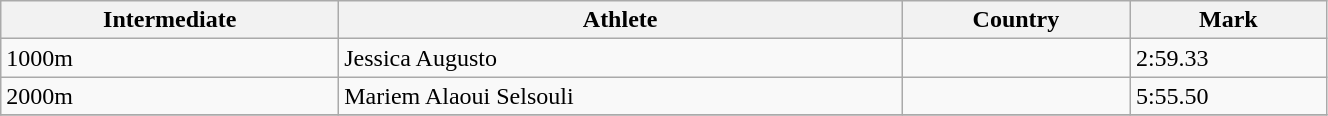<table class="wikitable" width=70%>
<tr>
<th>Intermediate</th>
<th>Athlete</th>
<th>Country</th>
<th>Mark</th>
</tr>
<tr>
<td>1000m</td>
<td>Jessica Augusto</td>
<td></td>
<td>2:59.33</td>
</tr>
<tr>
<td>2000m</td>
<td>Mariem Alaoui Selsouli</td>
<td></td>
<td>5:55.50</td>
</tr>
<tr>
</tr>
</table>
